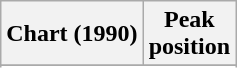<table class="wikitable sortable plainrowheaders">
<tr>
<th>Chart (1990)</th>
<th>Peak<br>position</th>
</tr>
<tr>
</tr>
<tr>
</tr>
<tr>
</tr>
<tr>
</tr>
<tr>
</tr>
<tr>
</tr>
<tr>
</tr>
<tr>
</tr>
<tr>
</tr>
</table>
